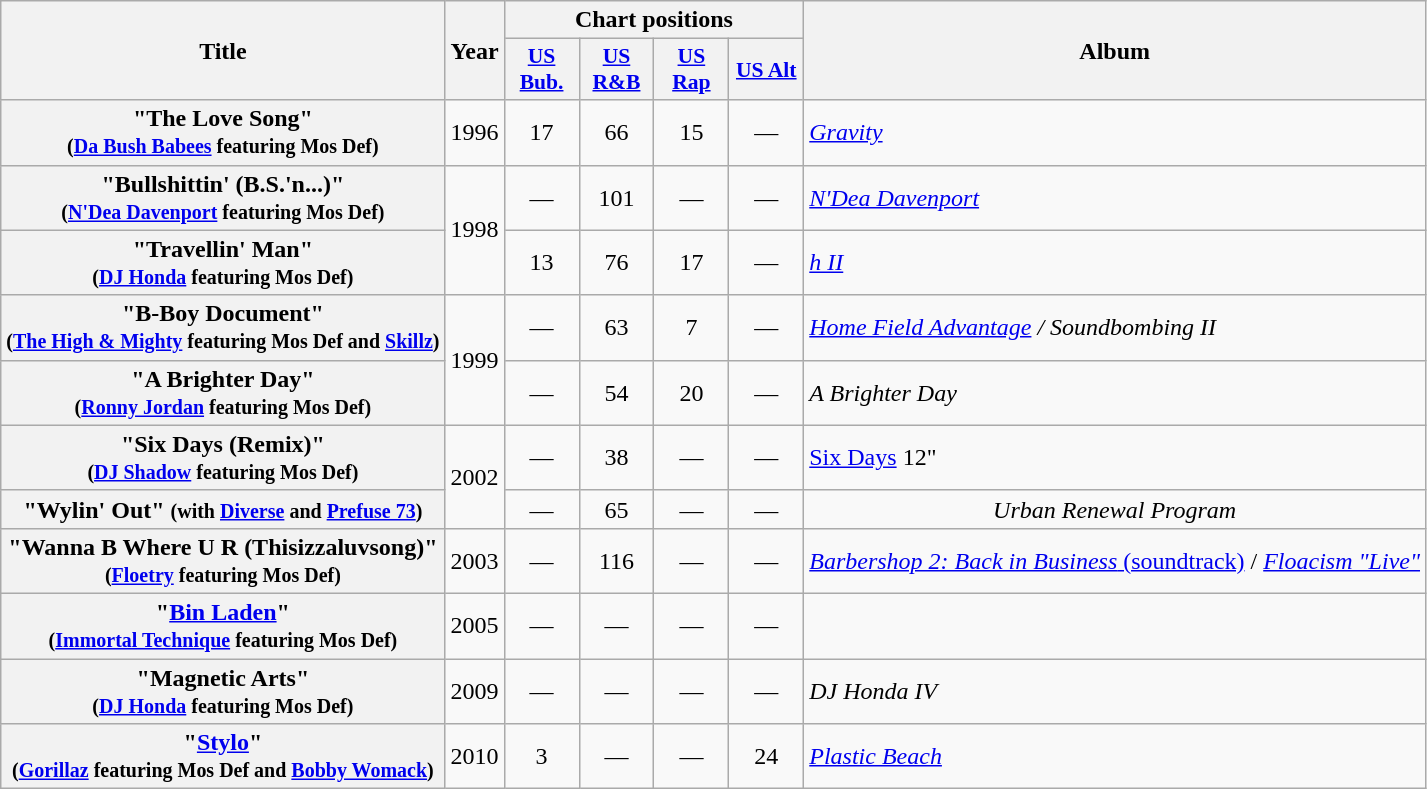<table class="wikitable plainrowheaders" style="text-align:center">
<tr>
<th rowspan="2">Title</th>
<th rowspan="2">Year</th>
<th colspan="4">Chart positions</th>
<th rowspan="2">Album</th>
</tr>
<tr>
<th style="width:3em;font-size:90%;"><a href='#'>US<br>Bub.</a><br></th>
<th style="width:3em;font-size:90%;"><a href='#'>US R&B</a><br></th>
<th style="width:3em;font-size:90%;"><a href='#'>US Rap</a><br></th>
<th style="width:3em;font-size:90%;"><a href='#'>US Alt</a><br></th>
</tr>
<tr>
<th scope="row">"The Love Song"<br><small>(<a href='#'>Da Bush Babees</a> featuring Mos Def)</small></th>
<td>1996</td>
<td>17</td>
<td>66</td>
<td>15</td>
<td>—</td>
<td align="left"><em><a href='#'>Gravity</a></em></td>
</tr>
<tr>
<th scope="row">"Bullshittin' (B.S.'n...)"<br><small>(<a href='#'>N'Dea Davenport</a> featuring Mos Def)</small></th>
<td rowspan="2">1998</td>
<td>—</td>
<td>101</td>
<td>—</td>
<td>—</td>
<td align="left"><em><a href='#'>N'Dea Davenport</a></em></td>
</tr>
<tr>
<th scope="row">"Travellin' Man"<br><small>(<a href='#'>DJ Honda</a> featuring Mos Def)</small></th>
<td>13</td>
<td>76</td>
<td>17</td>
<td>—</td>
<td align="left"><a href='#'><em>h II</em></a></td>
</tr>
<tr>
<th scope="row">"B-Boy Document"<br><small>(<a href='#'>The High & Mighty</a> featuring Mos Def and <a href='#'>Skillz</a>)</small></th>
<td rowspan="2">1999</td>
<td>—</td>
<td>63</td>
<td>7</td>
<td>—</td>
<td align="left"><em><a href='#'>Home Field Advantage</a> / Soundbombing II</em></td>
</tr>
<tr>
<th scope="row">"A Brighter Day"<br><small>(<a href='#'>Ronny Jordan</a> featuring Mos Def)</small></th>
<td>—</td>
<td>54</td>
<td>20</td>
<td>—</td>
<td align="left"><em>A Brighter Day</em></td>
</tr>
<tr>
<th scope="row">"Six Days (Remix)"<br><small>(<a href='#'>DJ Shadow</a> featuring Mos Def)</small></th>
<td rowspan="2">2002</td>
<td>—</td>
<td>38</td>
<td>—</td>
<td>—</td>
<td align="left"><a href='#'>Six Days</a> 12"</td>
</tr>
<tr>
<th>"Wylin' Out" <small>(with <a href='#'>Diverse</a> and <a href='#'>Prefuse 73</a>)</small></th>
<td>—</td>
<td>65</td>
<td>—</td>
<td>—</td>
<td><em>Urban Renewal Program</em></td>
</tr>
<tr>
<th scope="row">"Wanna B Where U R (Thisizzaluvsong)"<br><small>(<a href='#'>Floetry</a> featuring Mos Def)</small></th>
<td>2003</td>
<td>—</td>
<td>116</td>
<td>—</td>
<td>—</td>
<td align="left"><a href='#'><em>Barbershop 2: Back in Business</em> (soundtrack)</a> / <em><a href='#'>Floacism "Live"</a></em></td>
</tr>
<tr>
<th scope="row">"<a href='#'>Bin Laden</a>"<br><small>(<a href='#'>Immortal Technique</a> featuring Mos Def)</small></th>
<td>2005</td>
<td>—</td>
<td>—</td>
<td>—</td>
<td>—</td>
<td></td>
</tr>
<tr>
<th scope="row">"Magnetic Arts"<br><small>(<a href='#'>DJ Honda</a> featuring Mos Def)</small></th>
<td>2009</td>
<td>—</td>
<td>—</td>
<td>—</td>
<td>—</td>
<td align="left"><em>DJ Honda IV</em></td>
</tr>
<tr>
<th scope="row">"<a href='#'>Stylo</a>"<br><small>(<a href='#'>Gorillaz</a> featuring Mos Def and <a href='#'>Bobby Womack</a>)</small></th>
<td>2010</td>
<td>3</td>
<td>—</td>
<td>—</td>
<td>24</td>
<td align="left"><em><a href='#'>Plastic Beach</a></em></td>
</tr>
</table>
